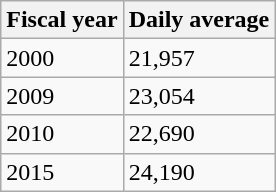<table class="wikitable">
<tr>
<th>Fiscal year</th>
<th>Daily average</th>
</tr>
<tr>
<td>2000</td>
<td>21,957</td>
</tr>
<tr>
<td>2009</td>
<td>23,054</td>
</tr>
<tr>
<td>2010</td>
<td>22,690</td>
</tr>
<tr>
<td>2015</td>
<td>24,190</td>
</tr>
</table>
